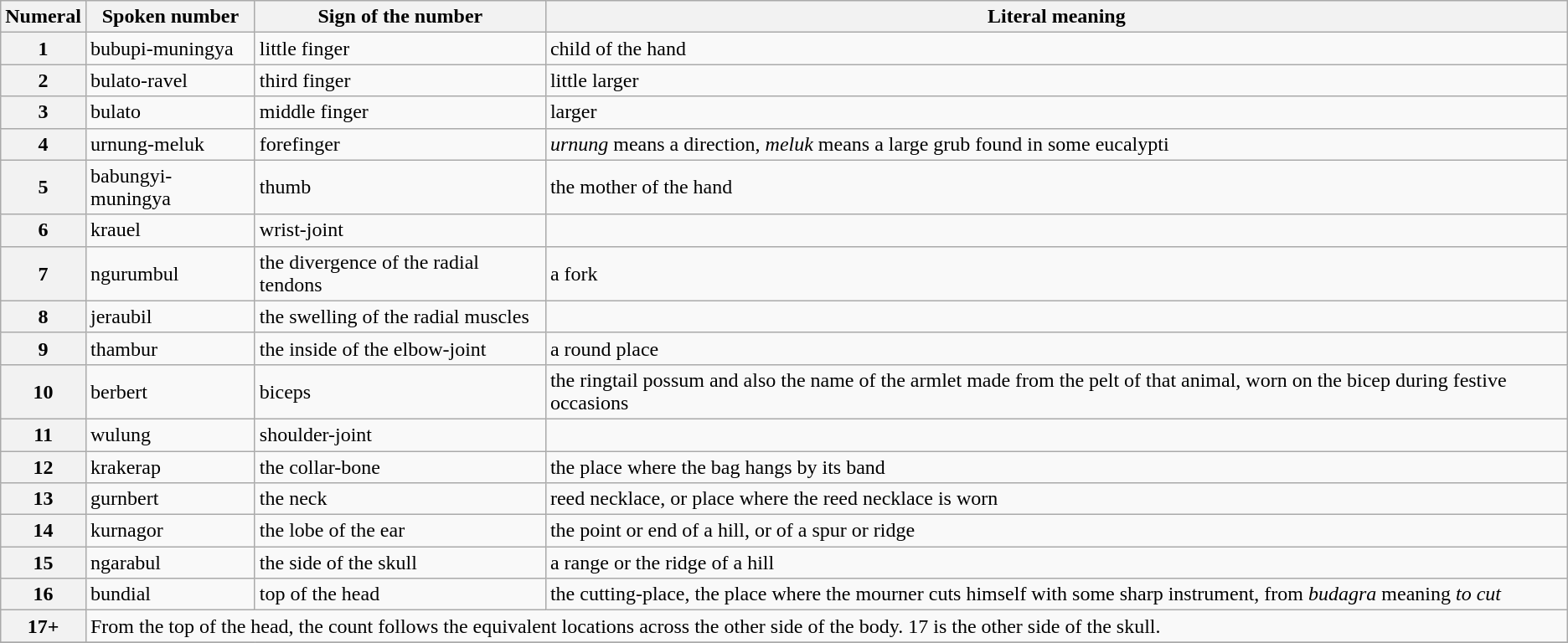<table class="wikitable">
<tr>
<th>Numeral</th>
<th>Spoken number</th>
<th>Sign of the number</th>
<th>Literal meaning</th>
</tr>
<tr>
<th>1</th>
<td>bubupi-muningya</td>
<td>little finger</td>
<td>child of the hand</td>
</tr>
<tr>
<th>2</th>
<td>bulato-ravel</td>
<td>third finger</td>
<td>little larger</td>
</tr>
<tr>
<th>3</th>
<td>bulato</td>
<td>middle finger</td>
<td>larger</td>
</tr>
<tr>
<th>4</th>
<td>urnung-meluk</td>
<td>forefinger</td>
<td><em>urnung</em> means a direction, <em>meluk</em> means a large grub found in some eucalypti</td>
</tr>
<tr>
<th>5</th>
<td>babungyi-muningya</td>
<td>thumb</td>
<td>the mother of the hand</td>
</tr>
<tr>
<th>6</th>
<td>krauel</td>
<td>wrist-joint</td>
<td></td>
</tr>
<tr>
<th>7</th>
<td>ngurumbul</td>
<td>the divergence of the radial tendons</td>
<td>a fork</td>
</tr>
<tr>
<th>8</th>
<td>jeraubil</td>
<td>the swelling of the radial muscles</td>
<td></td>
</tr>
<tr>
<th>9</th>
<td>thambur</td>
<td>the inside of the elbow-joint</td>
<td>a round place</td>
</tr>
<tr>
<th>10</th>
<td>berbert</td>
<td>biceps</td>
<td>the ringtail possum and also the name of the armlet made from the pelt of that animal, worn on the bicep during festive occasions</td>
</tr>
<tr>
<th>11</th>
<td>wulung</td>
<td>shoulder-joint</td>
<td></td>
</tr>
<tr>
<th>12</th>
<td>krakerap</td>
<td>the collar-bone</td>
<td>the place where the bag hangs by its band</td>
</tr>
<tr>
<th>13</th>
<td>gurnbert</td>
<td>the neck</td>
<td>reed necklace, or place where the reed necklace is worn</td>
</tr>
<tr>
<th>14</th>
<td>kurnagor</td>
<td>the lobe of the ear</td>
<td>the point or end of a hill, or of a spur or ridge</td>
</tr>
<tr>
<th>15</th>
<td>ngarabul</td>
<td>the side of the skull</td>
<td>a range or the ridge of a hill</td>
</tr>
<tr>
<th>16</th>
<td>bundial</td>
<td>top of the head</td>
<td>the cutting-place, the place where the mourner cuts himself with some sharp instrument, from <em>budagra</em> meaning <em>to cut</em></td>
</tr>
<tr>
<th>17+</th>
<td colspan="3">From the top of the head, the count follows the equivalent locations across the other side of the body. 17 is the other side of the skull.</td>
</tr>
<tr>
</tr>
</table>
